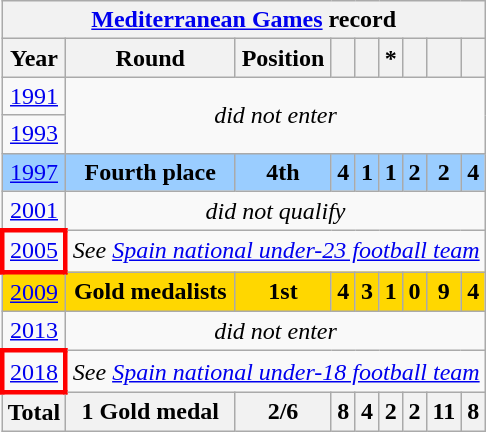<table class="wikitable" style="text-align: center;">
<tr>
<th colspan=9><a href='#'>Mediterranean Games</a> record</th>
</tr>
<tr>
<th>Year</th>
<th>Round</th>
<th>Position</th>
<th></th>
<th></th>
<th>*</th>
<th></th>
<th></th>
<th></th>
</tr>
<tr>
<td> <a href='#'>1991</a></td>
<td colspan=8 rowspan=2><em>did not enter</em></td>
</tr>
<tr>
<td> <a href='#'>1993</a></td>
</tr>
<tr style="background:#9acdff;">
<td> <a href='#'>1997</a></td>
<td><strong>Fourth place</strong></td>
<td><strong>4th</strong></td>
<td><strong>4</strong></td>
<td><strong>1</strong></td>
<td><strong>1</strong></td>
<td><strong>2</strong></td>
<td><strong>2</strong></td>
<td><strong>4</strong></td>
</tr>
<tr>
<td> <a href='#'>2001</a></td>
<td colspan=8><em>did not qualify</em></td>
</tr>
<tr>
<td style="border: 3px solid red"> <a href='#'>2005</a></td>
<td colspan=8><em>See <a href='#'>Spain national under-23 football team</a></em></td>
</tr>
<tr style="background:gold;">
<td> <a href='#'>2009</a></td>
<td><strong>Gold medalists</strong></td>
<td><strong>1st</strong></td>
<td><strong>4</strong></td>
<td><strong>3</strong></td>
<td><strong>1</strong></td>
<td><strong>0</strong></td>
<td><strong>9</strong></td>
<td><strong>4</strong></td>
</tr>
<tr>
<td> <a href='#'>2013</a></td>
<td colspan=8><em>did not enter</em></td>
</tr>
<tr>
<td style="border: 3px solid red"> <a href='#'>2018</a></td>
<td colspan=8><em>See <a href='#'>Spain national under-18 football team</a></em></td>
</tr>
<tr>
<th>Total</th>
<th>1 Gold medal</th>
<th>2/6</th>
<th>8</th>
<th>4</th>
<th>2</th>
<th>2</th>
<th>11</th>
<th>8</th>
</tr>
</table>
